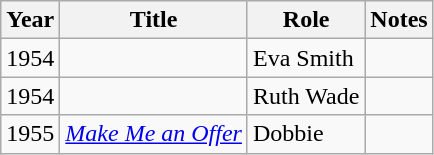<table class="wikitable sortable">
<tr>
<th>Year</th>
<th>Title</th>
<th>Role</th>
<th class="unsortable">Notes</th>
</tr>
<tr>
<td>1954</td>
<td><em></em></td>
<td>Eva Smith</td>
<td></td>
</tr>
<tr>
<td>1954</td>
<td><em></em></td>
<td>Ruth Wade</td>
<td></td>
</tr>
<tr>
<td>1955</td>
<td><em><a href='#'>Make Me an Offer</a></em></td>
<td>Dobbie</td>
<td></td>
</tr>
</table>
